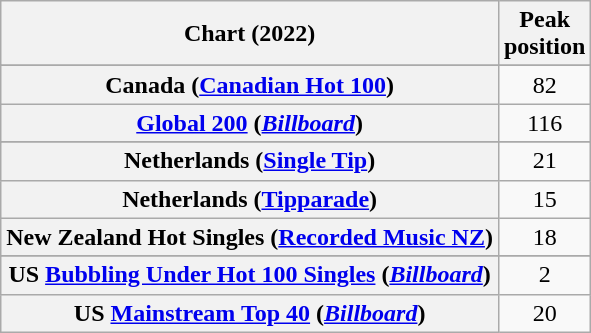<table class="wikitable sortable plainrowheaders" style="text-align:center">
<tr>
<th scope="col">Chart (2022)</th>
<th scope="col">Peak<br>position</th>
</tr>
<tr>
</tr>
<tr>
<th scope="row">Canada (<a href='#'>Canadian Hot 100</a>)</th>
<td>82</td>
</tr>
<tr>
<th scope="row"><a href='#'>Global 200</a> (<em><a href='#'>Billboard</a></em>)</th>
<td>116</td>
</tr>
<tr>
</tr>
<tr>
<th scope="row">Netherlands (<a href='#'>Single Tip</a>)</th>
<td>21</td>
</tr>
<tr>
<th scope="row">Netherlands (<a href='#'>Tipparade</a>)</th>
<td>15</td>
</tr>
<tr>
<th scope="row">New Zealand Hot Singles (<a href='#'>Recorded Music NZ</a>)</th>
<td>18</td>
</tr>
<tr>
</tr>
<tr>
<th scope="row">US <a href='#'>Bubbling Under Hot 100 Singles</a> (<em><a href='#'>Billboard</a></em>)</th>
<td>2</td>
</tr>
<tr>
<th scope="row">US <a href='#'>Mainstream Top 40</a> (<em><a href='#'>Billboard</a></em>)</th>
<td>20</td>
</tr>
</table>
